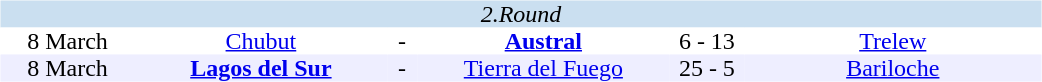<table width=700>
<tr>
<td width=700 valign="top"><br><table border=0 cellspacing=0 cellpadding=0 style="font-size: 100%; border-collapse: collapse;" width=100%>
<tr bgcolor="#CADFF0">
<td style="font-size:100%"; align="center" colspan="6"><em>2.Round</em></td>
</tr>
<tr align=center bgcolor=#FFFFFF>
<td width=90>8 March</td>
<td width=170><a href='#'>Chubut</a></td>
<td width=20>-</td>
<td width=170><strong><a href='#'>Austral</a></strong></td>
<td width=50>6 - 13</td>
<td width=200><a href='#'>Trelew</a></td>
</tr>
<tr align=center bgcolor=#EEEEFF>
<td width=90>8 March</td>
<td width=170><strong><a href='#'>Lagos del Sur</a></strong></td>
<td width=20>-</td>
<td width=170><a href='#'>Tierra del Fuego</a></td>
<td width=50>25 - 5</td>
<td width=200><a href='#'>Bariloche</a></td>
</tr>
</table>
</td>
</tr>
</table>
